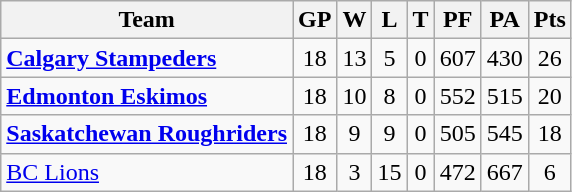<table class="wikitable">
<tr>
<th>Team</th>
<th>GP</th>
<th>W</th>
<th>L</th>
<th>T</th>
<th>PF</th>
<th>PA</th>
<th>Pts</th>
</tr>
<tr align="center">
<td align="left"><strong><a href='#'>Calgary Stampeders</a></strong></td>
<td>18</td>
<td>13</td>
<td>5</td>
<td>0</td>
<td>607</td>
<td>430</td>
<td>26</td>
</tr>
<tr align="center">
<td align="left"><strong><a href='#'>Edmonton Eskimos</a></strong></td>
<td>18</td>
<td>10</td>
<td>8</td>
<td>0</td>
<td>552</td>
<td>515</td>
<td>20</td>
</tr>
<tr align="center">
<td align="left"><strong><a href='#'>Saskatchewan Roughriders</a></strong></td>
<td>18</td>
<td>9</td>
<td>9</td>
<td>0</td>
<td>505</td>
<td>545</td>
<td>18</td>
</tr>
<tr align="center">
<td align="left"><a href='#'>BC Lions</a></td>
<td>18</td>
<td>3</td>
<td>15</td>
<td>0</td>
<td>472</td>
<td>667</td>
<td>6</td>
</tr>
</table>
